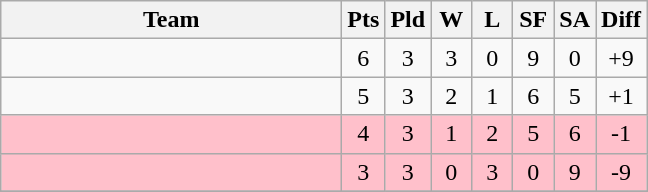<table class=wikitable style="text-align:center">
<tr>
<th width=220>Team</th>
<th width=20>Pts</th>
<th width=20>Pld</th>
<th width=20>W</th>
<th width=20>L</th>
<th width=20>SF</th>
<th width=20>SA</th>
<th width=20>Diff</th>
</tr>
<tr style="background: ccffcc">
<td align=left></td>
<td>6</td>
<td>3</td>
<td>3</td>
<td>0</td>
<td>9</td>
<td>0</td>
<td>+9</td>
</tr>
<tr style="background: ccffcc">
<td align=left></td>
<td>5</td>
<td>3</td>
<td>2</td>
<td>1</td>
<td>6</td>
<td>5</td>
<td>+1</td>
</tr>
<tr style="background: pink">
<td align=left></td>
<td>4</td>
<td>3</td>
<td>1</td>
<td>2</td>
<td>5</td>
<td>6</td>
<td>-1</td>
</tr>
<tr style="background: pink">
<td align=left></td>
<td>3</td>
<td>3</td>
<td>0</td>
<td>3</td>
<td>0</td>
<td>9</td>
<td>-9</td>
</tr>
<tr>
</tr>
</table>
